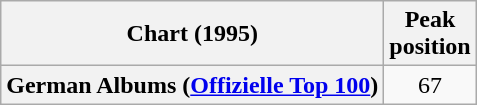<table class="wikitable sortable plainrowheaders" style="text-align:center">
<tr>
<th scope="col">Chart (1995)</th>
<th scope="col">Peak<br>position</th>
</tr>
<tr>
<th scope="row">German Albums (<a href='#'>Offizielle Top 100</a>)</th>
<td align="center">67</td>
</tr>
</table>
